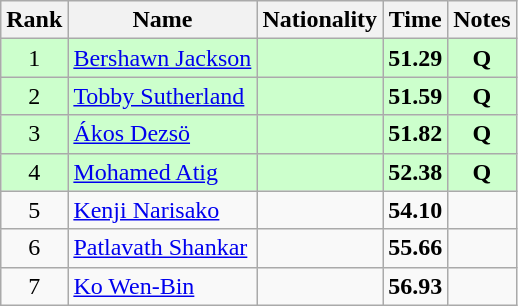<table class="wikitable sortable" style="text-align:center">
<tr>
<th>Rank</th>
<th>Name</th>
<th>Nationality</th>
<th>Time</th>
<th>Notes</th>
</tr>
<tr bgcolor=ccffcc>
<td>1</td>
<td align=left><a href='#'>Bershawn Jackson</a></td>
<td align=left></td>
<td><strong>51.29</strong></td>
<td><strong>Q</strong></td>
</tr>
<tr bgcolor=ccffcc>
<td>2</td>
<td align=left><a href='#'>Tobby Sutherland</a></td>
<td align=left></td>
<td><strong>51.59</strong></td>
<td><strong>Q</strong></td>
</tr>
<tr bgcolor=ccffcc>
<td>3</td>
<td align=left><a href='#'>Ákos Dezsö</a></td>
<td align=left></td>
<td><strong>51.82</strong></td>
<td><strong>Q</strong></td>
</tr>
<tr bgcolor=ccffcc>
<td>4</td>
<td align=left><a href='#'>Mohamed Atig</a></td>
<td align=left></td>
<td><strong>52.38</strong></td>
<td><strong>Q</strong></td>
</tr>
<tr>
<td>5</td>
<td align=left><a href='#'>Kenji Narisako</a></td>
<td align=left></td>
<td><strong>54.10</strong></td>
<td></td>
</tr>
<tr>
<td>6</td>
<td align=left><a href='#'>Patlavath Shankar</a></td>
<td align=left></td>
<td><strong>55.66</strong></td>
<td></td>
</tr>
<tr>
<td>7</td>
<td align=left><a href='#'>Ko Wen-Bin</a></td>
<td align=left></td>
<td><strong>56.93</strong></td>
<td></td>
</tr>
</table>
